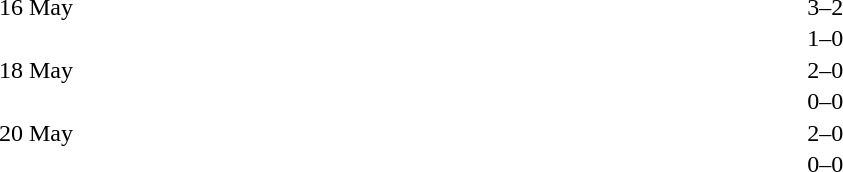<table cellspacing=1 width=70%>
<tr>
<th width=25%></th>
<th width=30%></th>
<th width=15%></th>
<th width=30%></th>
</tr>
<tr>
<td>16 May</td>
<td align=right></td>
<td align=center>3–2</td>
<td></td>
</tr>
<tr>
<td></td>
<td align=right></td>
<td align=center>1–0</td>
<td></td>
</tr>
<tr>
<td>18 May</td>
<td align=right></td>
<td align=center>2–0</td>
<td></td>
</tr>
<tr>
<td></td>
<td align=right></td>
<td align=center>0–0</td>
<td></td>
</tr>
<tr>
<td>20 May</td>
<td align=right></td>
<td align=center>2–0</td>
<td></td>
</tr>
<tr>
<td></td>
<td align=right></td>
<td align=center>0–0</td>
<td></td>
</tr>
</table>
